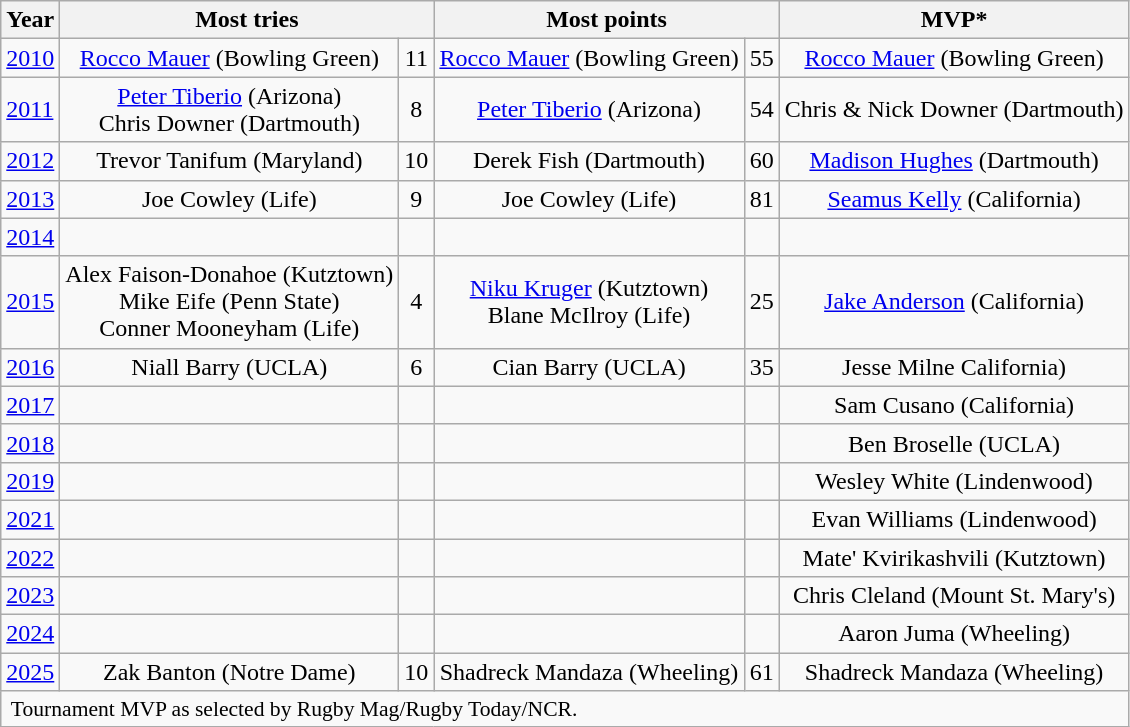<table class=wikitable>
<tr>
<th>Year</th>
<th colspan=2>Most tries</th>
<th colspan=2>Most points</th>
<th>MVP*</th>
</tr>
<tr>
<td><a href='#'>2010</a></td>
<td align=center><a href='#'>Rocco Mauer</a> (Bowling Green)</td>
<td align=center>11</td>
<td align=center><a href='#'>Rocco Mauer</a> (Bowling Green)</td>
<td align=center>55</td>
<td align=center><a href='#'>Rocco Mauer</a> (Bowling Green)</td>
</tr>
<tr>
<td><a href='#'>2011</a></td>
<td align=center><a href='#'>Peter Tiberio</a> (Arizona) <br> Chris Downer (Dartmouth)</td>
<td align=center>8</td>
<td align=center><a href='#'>Peter Tiberio</a> (Arizona)</td>
<td align=center>54</td>
<td align=center>Chris & Nick Downer (Dartmouth)</td>
</tr>
<tr>
<td><a href='#'>2012</a></td>
<td align=center>Trevor Tanifum (Maryland)</td>
<td align=center>10</td>
<td align=center>Derek Fish (Dartmouth)</td>
<td align=center>60</td>
<td align=center><a href='#'>Madison Hughes</a> (Dartmouth)</td>
</tr>
<tr>
<td><a href='#'>2013</a></td>
<td align=center>Joe Cowley (Life)</td>
<td align=center>9</td>
<td align=center>Joe Cowley (Life)</td>
<td align=center>81</td>
<td align=center><a href='#'>Seamus Kelly</a> (California)</td>
</tr>
<tr>
<td><a href='#'>2014</a></td>
<td align=center></td>
<td align=center></td>
<td align=center></td>
<td align=center></td>
</tr>
<tr>
<td><a href='#'>2015</a></td>
<td align=center>Alex Faison-Donahoe (Kutztown) <br> Mike Eife (Penn State) <br> Conner Mooneyham (Life)</td>
<td align=center>4</td>
<td align=center><a href='#'>Niku Kruger</a> (Kutztown) <br> Blane McIlroy (Life)</td>
<td align=center>25</td>
<td align=center><a href='#'>Jake Anderson</a> (California)</td>
</tr>
<tr>
<td><a href='#'>2016</a></td>
<td align=center>Niall Barry (UCLA)</td>
<td align=center>6</td>
<td align=center>Cian Barry (UCLA)</td>
<td align=center>35</td>
<td align=center>Jesse Milne California)</td>
</tr>
<tr>
<td><a href='#'>2017</a></td>
<td align=center></td>
<td align=center></td>
<td align=center></td>
<td align=center></td>
<td align=center>Sam Cusano (California)</td>
</tr>
<tr>
<td><a href='#'>2018</a></td>
<td align=center></td>
<td align=center></td>
<td align=center></td>
<td align=center></td>
<td align=center>Ben Broselle (UCLA)</td>
</tr>
<tr>
<td><a href='#'>2019</a></td>
<td align=center></td>
<td align=center></td>
<td align=center></td>
<td align=center></td>
<td align=center>Wesley White (Lindenwood)</td>
</tr>
<tr>
<td><a href='#'>2021</a></td>
<td align=center></td>
<td align=center></td>
<td align=center></td>
<td align=center></td>
<td align=center>Evan Williams (Lindenwood)</td>
</tr>
<tr>
<td><a href='#'>2022</a></td>
<td align=center></td>
<td align=center></td>
<td align=center></td>
<td align=center></td>
<td align=center>Mate' Kvirikashvili (Kutztown)</td>
</tr>
<tr>
<td><a href='#'>2023</a></td>
<td align=center></td>
<td align=center></td>
<td align=center></td>
<td align=center></td>
<td align=center>Chris Cleland (Mount St. Mary's)</td>
</tr>
<tr>
<td><a href='#'>2024</a></td>
<td align=center></td>
<td align=center></td>
<td align=center></td>
<td align=center></td>
<td align=center>Aaron Juma (Wheeling)</td>
</tr>
<tr>
<td><a href='#'>2025</a></td>
<td align=center>Zak Banton (Notre Dame)</td>
<td align=center>10</td>
<td align=center>Shadreck Mandaza (Wheeling)</td>
<td align=center>61</td>
<td align=center>Shadreck Mandaza (Wheeling)</td>
</tr>
<tr>
<td colspan="6" style="text-align: left;font-size:90%"> Tournament MVP as selected by Rugby Mag/Rugby Today/NCR.</td>
</tr>
</table>
